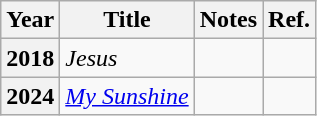<table class="wikitable sortable plainrowheaders">
<tr>
<th scope="col">Year</th>
<th scope="col">Title</th>
<th scope="col">Notes</th>
<th scope="col">Ref.</th>
</tr>
<tr>
<th scope="row">2018</th>
<td><em>Jesus</em></td>
<td></td>
<td align="center"></td>
</tr>
<tr>
<th scope="row">2024</th>
<td><em><a href='#'>My Sunshine</a></em></td>
<td></td>
<td align="center"></td>
</tr>
</table>
